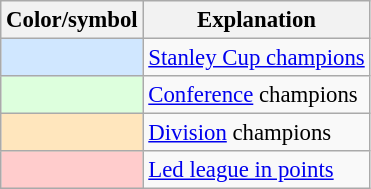<table class="wikitable" style="font-size:95%">
<tr>
<th scope="col">Color/symbol</th>
<th scope="col">Explanation</th>
</tr>
<tr>
<th scope="row" style="background:#D0E7FF"></th>
<td><a href='#'>Stanley Cup champions</a></td>
</tr>
<tr>
<th scope="row" style="background:#DDFFDD"></th>
<td><a href='#'>Conference</a> champions</td>
</tr>
<tr>
<th scope="row" style="background:#FFE6BD"></th>
<td><a href='#'>Division</a> champions</td>
</tr>
<tr>
<th scope="row" style="background:#FFCCCC"></th>
<td><a href='#'>Led league in points</a></td>
</tr>
</table>
